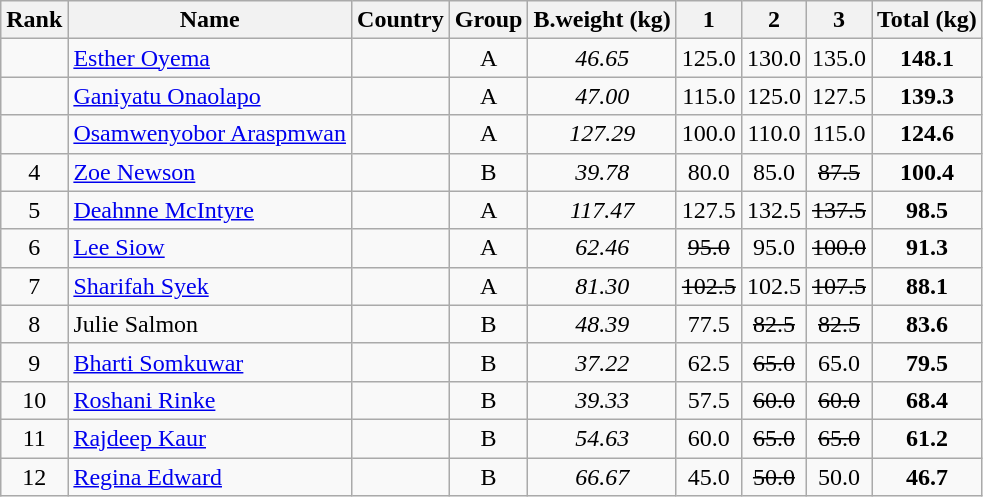<table class="wikitable sortable" style="text-align:center;">
<tr>
<th>Rank</th>
<th>Name</th>
<th>Country</th>
<th>Group</th>
<th>B.weight (kg)</th>
<th>1</th>
<th>2</th>
<th>3</th>
<th>Total (kg)</th>
</tr>
<tr>
<td></td>
<td align=left><a href='#'>Esther Oyema</a></td>
<td align=left></td>
<td>A</td>
<td><em>46.65</em></td>
<td>125.0</td>
<td>130.0</td>
<td>135.0</td>
<td><strong>148.1</strong></td>
</tr>
<tr>
<td></td>
<td align=left><a href='#'>Ganiyatu Onaolapo</a></td>
<td align=left></td>
<td>A</td>
<td><em>47.00</em></td>
<td>115.0</td>
<td>125.0</td>
<td>127.5</td>
<td><strong>139.3</strong></td>
</tr>
<tr>
<td></td>
<td align=left><a href='#'>Osamwenyobor Araspmwan</a></td>
<td align=left></td>
<td>A</td>
<td><em>127.29</em></td>
<td>100.0</td>
<td>110.0</td>
<td>115.0</td>
<td><strong>124.6</strong></td>
</tr>
<tr>
<td>4</td>
<td align=left><a href='#'>Zoe Newson</a></td>
<td align=left></td>
<td>B</td>
<td><em>39.78</em></td>
<td>80.0</td>
<td>85.0</td>
<td><s>87.5</s></td>
<td><strong>100.4</strong></td>
</tr>
<tr>
<td>5</td>
<td align=left><a href='#'>Deahnne McIntyre</a></td>
<td align=left></td>
<td>A</td>
<td><em>117.47</em></td>
<td>127.5</td>
<td>132.5</td>
<td><s>137.5</s></td>
<td><strong>98.5</strong></td>
</tr>
<tr>
<td>6</td>
<td align=left><a href='#'>Lee Siow</a></td>
<td align=left></td>
<td>A</td>
<td><em>62.46</em></td>
<td><s>95.0</s></td>
<td>95.0</td>
<td><s>100.0</s></td>
<td><strong>91.3</strong></td>
</tr>
<tr>
<td>7</td>
<td align=left><a href='#'>Sharifah Syek</a></td>
<td align=left></td>
<td>A</td>
<td><em>81.30</em></td>
<td><s>102.5</s></td>
<td>102.5</td>
<td><s>107.5</s></td>
<td><strong>88.1</strong></td>
</tr>
<tr>
<td>8</td>
<td align=left>Julie Salmon</td>
<td align=left></td>
<td>B</td>
<td><em>48.39</em></td>
<td>77.5</td>
<td><s>82.5</s></td>
<td><s>82.5</s></td>
<td><strong>83.6</strong></td>
</tr>
<tr>
<td>9</td>
<td align=left><a href='#'>Bharti Somkuwar</a></td>
<td align=left></td>
<td>B</td>
<td><em>37.22</em></td>
<td>62.5</td>
<td><s>65.0</s></td>
<td>65.0</td>
<td><strong>79.5</strong></td>
</tr>
<tr>
<td>10</td>
<td align=left><a href='#'>Roshani Rinke</a></td>
<td align=left></td>
<td>B</td>
<td><em>39.33</em></td>
<td>57.5</td>
<td><s>60.0</s></td>
<td><s>60.0</s></td>
<td><strong>68.4</strong></td>
</tr>
<tr>
<td>11</td>
<td align=left><a href='#'>Rajdeep Kaur</a></td>
<td align=left></td>
<td>B</td>
<td><em>54.63</em></td>
<td>60.0</td>
<td><s>65.0</s></td>
<td><s>65.0</s></td>
<td><strong>61.2</strong></td>
</tr>
<tr>
<td>12</td>
<td align=left><a href='#'>Regina Edward</a></td>
<td align=left></td>
<td>B</td>
<td><em>66.67</em></td>
<td>45.0</td>
<td><s>50.0</s></td>
<td>50.0</td>
<td><strong>46.7</strong></td>
</tr>
</table>
